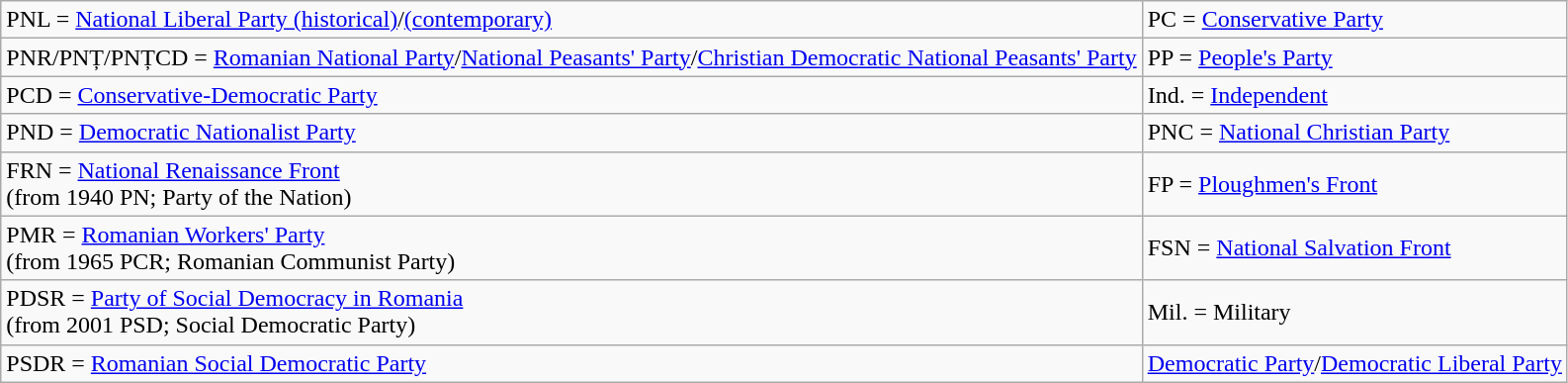<table class="wikitable">
<tr>
<td> PNL = <a href='#'>National Liberal Party (historical)</a>/<a href='#'>(contemporary)</a></td>
<td> PC = <a href='#'>Conservative Party</a></td>
</tr>
<tr>
<td> PNR/PNȚ/PNȚCD = <a href='#'>Romanian National Party</a>/<a href='#'>National Peasants' Party</a>/<a href='#'>Christian Democratic National Peasants' Party</a></td>
<td> PP = <a href='#'>People's Party</a></td>
</tr>
<tr>
<td> PCD = <a href='#'>Conservative-Democratic Party</a></td>
<td> Ind. = <a href='#'>Independent</a></td>
</tr>
<tr>
<td> PND = <a href='#'>Democratic Nationalist Party</a></td>
<td> PNC = <a href='#'>National Christian Party</a></td>
</tr>
<tr>
<td> FRN = <a href='#'>National Renaissance Front</a><br>(from 1940 PN; Party of the Nation)</td>
<td> FP = <a href='#'>Ploughmen's Front</a></td>
</tr>
<tr>
<td> PMR = <a href='#'>Romanian Workers' Party</a><br>(from 1965 PCR; Romanian Communist Party)</td>
<td> FSN = <a href='#'>National Salvation Front</a></td>
</tr>
<tr>
<td> PDSR = <a href='#'>Party of Social Democracy in Romania</a><br>(from 2001 PSD; Social Democratic Party)</td>
<td> Mil. = Military</td>
</tr>
<tr>
<td> PSDR = <a href='#'>Romanian Social Democratic Party</a></td>
<td> <a href='#'>Democratic Party</a>/<a href='#'>Democratic Liberal Party</a></td>
</tr>
</table>
